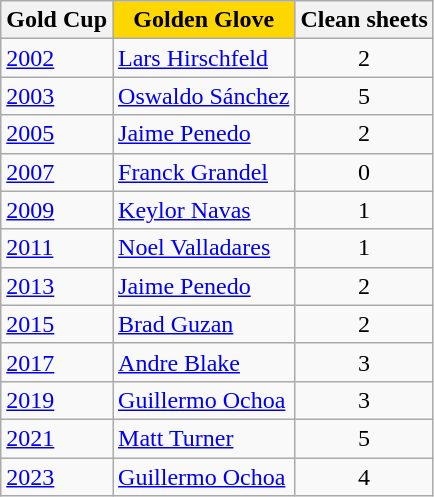<table class=wikitable>
<tr>
<th>Gold Cup</th>
<th scope="col" style="background-color: gold">Golden Glove</th>
<th>Clean sheets</th>
</tr>
<tr>
<td><a href='#'>2002</a></td>
<td> <a href='#'>Lars Hirschfeld</a></td>
<td align="center">2</td>
</tr>
<tr>
<td><a href='#'>2003</a></td>
<td> <a href='#'>Oswaldo Sánchez</a></td>
<td align="center">5</td>
</tr>
<tr>
<td><a href='#'>2005</a></td>
<td> <a href='#'>Jaime Penedo</a></td>
<td align="center">2</td>
</tr>
<tr>
<td><a href='#'>2007</a></td>
<td> <a href='#'>Franck Grandel</a></td>
<td align="center">0</td>
</tr>
<tr>
<td><a href='#'>2009</a></td>
<td> <a href='#'>Keylor Navas</a></td>
<td align="center">1</td>
</tr>
<tr>
<td><a href='#'>2011</a></td>
<td> <a href='#'>Noel Valladares</a></td>
<td align="center">1</td>
</tr>
<tr>
<td><a href='#'>2013</a></td>
<td> <a href='#'>Jaime Penedo</a></td>
<td align="center">2</td>
</tr>
<tr>
<td><a href='#'>2015</a></td>
<td> <a href='#'>Brad Guzan</a></td>
<td align="center">2</td>
</tr>
<tr>
<td><a href='#'>2017</a></td>
<td> <a href='#'>Andre Blake</a></td>
<td align="center">3</td>
</tr>
<tr>
<td><a href='#'>2019</a></td>
<td> <a href='#'>Guillermo Ochoa</a></td>
<td align="center">3</td>
</tr>
<tr>
<td><a href='#'>2021</a></td>
<td> <a href='#'>Matt Turner</a></td>
<td align="center">5</td>
</tr>
<tr>
<td><a href='#'>2023</a></td>
<td> <a href='#'>Guillermo Ochoa</a></td>
<td align="center">4</td>
</tr>
</table>
